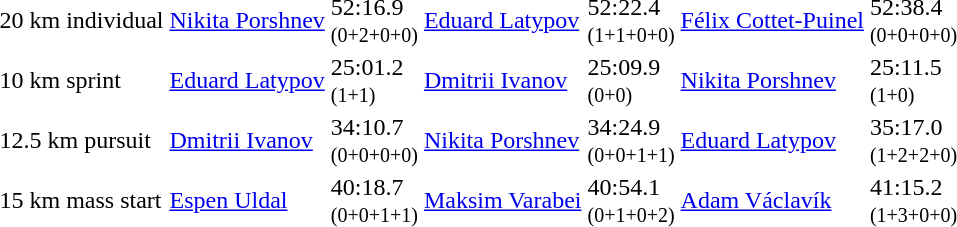<table>
<tr>
<td>20 km individual<br></td>
<td> <a href='#'>Nikita Porshnev</a></td>
<td>52:16.9<br><small>(0+2+0+0)</small></td>
<td> <a href='#'>Eduard Latypov</a></td>
<td>52:22.4<br><small>(1+1+0+0)</small></td>
<td> <a href='#'>Félix Cottet-Puinel</a></td>
<td>52:38.4<br><small>(0+0+0+0)</small></td>
</tr>
<tr>
<td>10 km sprint<br></td>
<td> <a href='#'>Eduard Latypov</a></td>
<td>25:01.2<br><small>(1+1)</small></td>
<td> <a href='#'>Dmitrii Ivanov</a></td>
<td>25:09.9<br><small>(0+0)</small></td>
<td> <a href='#'>Nikita Porshnev</a></td>
<td>25:11.5<br><small>(1+0)</small></td>
</tr>
<tr>
<td>12.5 km pursuit<br></td>
<td> <a href='#'>Dmitrii Ivanov</a></td>
<td>34:10.7<br><small>(0+0+0+0)</small></td>
<td> <a href='#'>Nikita Porshnev</a></td>
<td>34:24.9<br><small>(0+0+1+1)</small></td>
<td> <a href='#'>Eduard Latypov</a></td>
<td>35:17.0<br><small>(1+2+2+0)</small></td>
</tr>
<tr>
<td>15 km mass start<br></td>
<td> <a href='#'>Espen Uldal</a></td>
<td>40:18.7<br><small>(0+0+1+1)</small></td>
<td> <a href='#'>Maksim Varabei</a></td>
<td>40:54.1<br><small>(0+1+0+2)</small></td>
<td> <a href='#'>Adam Václavík</a></td>
<td>41:15.2<br><small>(1+3+0+0)</small></td>
</tr>
</table>
